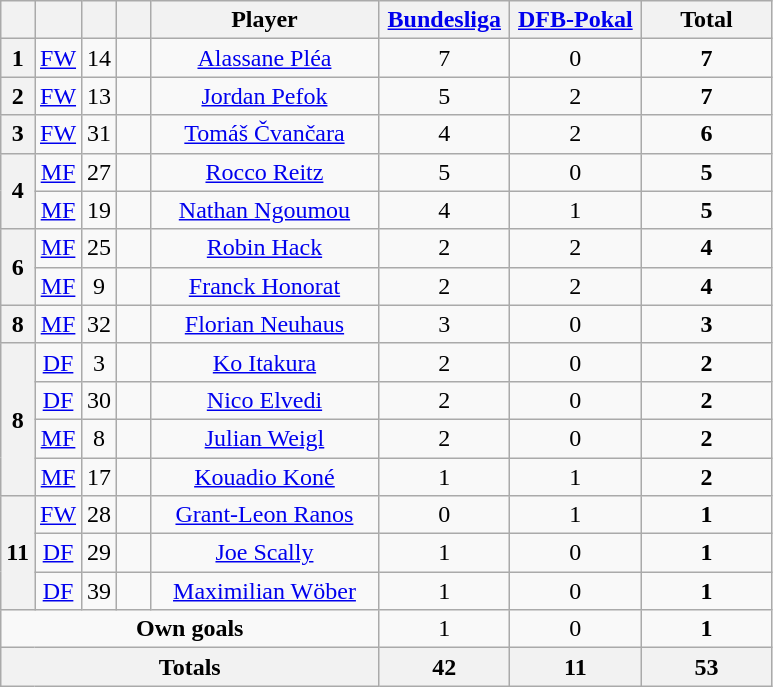<table class="wikitable" style="text-align:center">
<tr>
<th width=15></th>
<th width=15></th>
<th width=15></th>
<th width=15></th>
<th width=145>Player</th>
<th width=80><strong><a href='#'>Bundesliga</a></strong></th>
<th width=80><strong><a href='#'>DFB-Pokal</a></strong></th>
<th width=80>Total</th>
</tr>
<tr>
<th>1</th>
<td align=center><a href='#'>FW</a></td>
<td align=center>14</td>
<td></td>
<td><a href='#'>Alassane Pléa</a></td>
<td>7</td>
<td>0</td>
<td><strong>7</strong></td>
</tr>
<tr>
<th>2</th>
<td align=center><a href='#'>FW</a></td>
<td align=center>13</td>
<td></td>
<td><a href='#'>Jordan Pefok</a></td>
<td>5</td>
<td>2</td>
<td><strong>7</strong></td>
</tr>
<tr>
<th>3</th>
<td align=center><a href='#'>FW</a></td>
<td align=center>31</td>
<td></td>
<td><a href='#'>Tomáš Čvančara</a></td>
<td>4</td>
<td>2</td>
<td><strong>6</strong></td>
</tr>
<tr>
<th rowspan=2>4</th>
<td align=center><a href='#'>MF</a></td>
<td align=center>27</td>
<td></td>
<td><a href='#'>Rocco Reitz</a></td>
<td>5</td>
<td>0</td>
<td><strong>5</strong></td>
</tr>
<tr>
<td align=center><a href='#'>MF</a></td>
<td align=center>19</td>
<td></td>
<td><a href='#'>Nathan Ngoumou</a></td>
<td>4</td>
<td>1</td>
<td><strong>5</strong></td>
</tr>
<tr>
<th rowspan=2>6</th>
<td align=center><a href='#'>MF</a></td>
<td align=center>25</td>
<td></td>
<td><a href='#'>Robin Hack</a></td>
<td>2</td>
<td>2</td>
<td><strong>4</strong></td>
</tr>
<tr>
<td align=center><a href='#'>MF</a></td>
<td align=center>9</td>
<td></td>
<td><a href='#'>Franck Honorat</a></td>
<td>2</td>
<td>2</td>
<td><strong>4</strong></td>
</tr>
<tr>
<th>8</th>
<td align=center><a href='#'>MF</a></td>
<td align=center>32</td>
<td></td>
<td><a href='#'>Florian Neuhaus</a></td>
<td>3</td>
<td>0</td>
<td><strong>3</strong></td>
</tr>
<tr>
<th rowspan=4>8</th>
<td align=center><a href='#'>DF</a></td>
<td align=center>3</td>
<td></td>
<td><a href='#'>Ko Itakura</a></td>
<td>2</td>
<td>0</td>
<td><strong>2</strong></td>
</tr>
<tr>
<td align=center><a href='#'>DF</a></td>
<td align=center>30</td>
<td></td>
<td><a href='#'>Nico Elvedi</a></td>
<td>2</td>
<td>0</td>
<td><strong>2</strong></td>
</tr>
<tr>
<td align=center><a href='#'>MF</a></td>
<td align=center>8</td>
<td></td>
<td><a href='#'>Julian Weigl</a></td>
<td>2</td>
<td>0</td>
<td><strong>2</strong></td>
</tr>
<tr>
<td align=center><a href='#'>MF</a></td>
<td align=center>17</td>
<td></td>
<td><a href='#'>Kouadio Koné</a></td>
<td>1</td>
<td>1</td>
<td><strong>2</strong></td>
</tr>
<tr>
<th rowspan=3>11</th>
<td align=center><a href='#'>FW</a></td>
<td align=center>28</td>
<td></td>
<td><a href='#'>Grant-Leon Ranos</a></td>
<td>0</td>
<td>1</td>
<td><strong>1</strong></td>
</tr>
<tr>
<td align=center><a href='#'>DF</a></td>
<td align=center>29</td>
<td></td>
<td><a href='#'>Joe Scally</a></td>
<td>1</td>
<td>0</td>
<td><strong>1</strong></td>
</tr>
<tr>
<td align=center><a href='#'>DF</a></td>
<td align=center>39</td>
<td></td>
<td><a href='#'>Maximilian Wöber</a></td>
<td>1</td>
<td>0</td>
<td><strong>1</strong></td>
</tr>
<tr>
<td colspan=5><strong>Own goals</strong></td>
<td>1</td>
<td>0</td>
<td><strong>1</strong></td>
</tr>
<tr>
<th colspan=5>Totals</th>
<th>42</th>
<th>11</th>
<th>53</th>
</tr>
</table>
